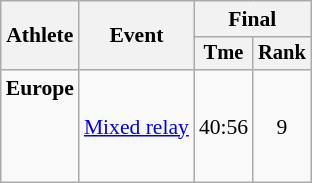<table class="wikitable" style="font-size:90%; text-align:center;">
<tr>
<th rowspan=2>Athlete</th>
<th rowspan=2>Event</th>
<th colspan=2>Final</th>
</tr>
<tr style="font-size:95%">
<th>Tme</th>
<th>Rank</th>
</tr>
<tr>
<td align=left><strong>Europe</strong><br><br><br><br></td>
<td align=left><a href='#'>Mixed relay</a></td>
<td>40:56</td>
<td>9</td>
</tr>
</table>
